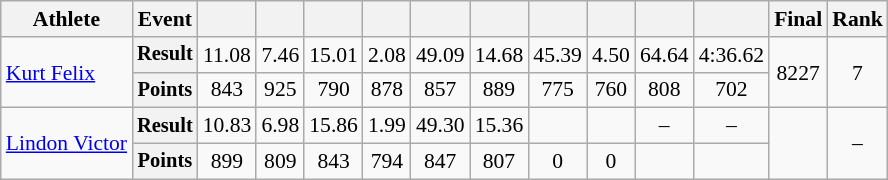<table class=wikitable style=font-size:90%>
<tr>
<th>Athlete</th>
<th>Event</th>
<th></th>
<th></th>
<th></th>
<th></th>
<th></th>
<th></th>
<th></th>
<th></th>
<th></th>
<th></th>
<th>Final</th>
<th>Rank</th>
</tr>
<tr align=center>
<td rowspan=2 style=text-align:left><a href='#'>Kurt Felix</a></td>
<th style=font-size:95%>Result</th>
<td>11.08 <strong></strong></td>
<td>7.46</td>
<td>15.01</td>
<td>2.08 <strong></strong></td>
<td>49.09</td>
<td>14.68 <strong></strong></td>
<td>45.39</td>
<td>4.50 <strong></strong></td>
<td>64.64</td>
<td>4:36.62</td>
<td rowspan=2>8227</td>
<td rowspan=2>7</td>
</tr>
<tr align=center>
<th style=font-size:95%>Points</th>
<td>843</td>
<td>925</td>
<td>790</td>
<td>878</td>
<td>857</td>
<td>889</td>
<td>775</td>
<td>760</td>
<td>808</td>
<td>702</td>
</tr>
<tr align=center>
<td rowspan=2 style=text-align:left><a href='#'>Lindon Victor</a></td>
<th style=font-size:95%>Result</th>
<td>10.83</td>
<td>6.98</td>
<td>15.86</td>
<td>1.99</td>
<td>49.30</td>
<td>15.36</td>
<td></td>
<td></td>
<td>–</td>
<td>–</td>
<td rowspan=2></td>
<td rowspan=2>–</td>
</tr>
<tr align=center>
<th style=font-size:95%>Points</th>
<td>899</td>
<td>809</td>
<td>843</td>
<td>794</td>
<td>847</td>
<td>807</td>
<td>0</td>
<td>0</td>
<td></td>
<td></td>
</tr>
</table>
